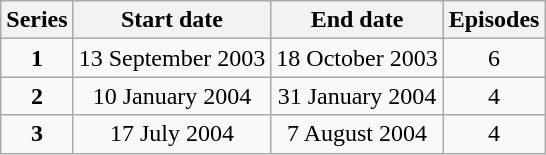<table class="wikitable" style="text-align:center;">
<tr>
<th>Series</th>
<th>Start date</th>
<th>End date</th>
<th>Episodes</th>
</tr>
<tr>
<td><strong>1</strong></td>
<td>13 September 2003</td>
<td>18 October 2003</td>
<td>6</td>
</tr>
<tr>
<td><strong>2</strong></td>
<td>10 January 2004</td>
<td>31 January 2004</td>
<td>4</td>
</tr>
<tr>
<td><strong>3</strong></td>
<td>17 July 2004</td>
<td>7 August 2004</td>
<td>4</td>
</tr>
</table>
